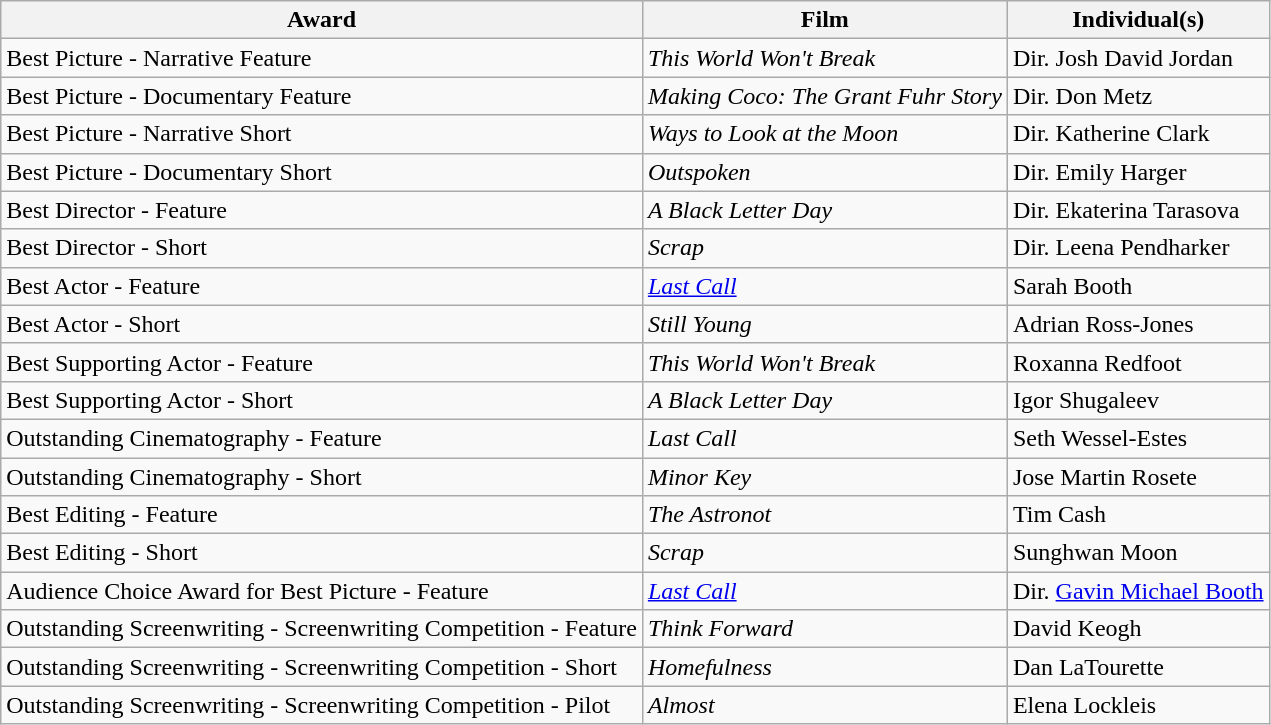<table class="wikitable">
<tr>
<th>Award</th>
<th>Film</th>
<th>Individual(s)</th>
</tr>
<tr>
<td>Best Picture - Narrative Feature</td>
<td><em>This World Won't Break</em></td>
<td>Dir. Josh David Jordan</td>
</tr>
<tr>
<td>Best Picture - Documentary Feature</td>
<td><em>Making Coco: The Grant Fuhr Story</em></td>
<td>Dir. Don Metz</td>
</tr>
<tr>
<td>Best Picture - Narrative Short</td>
<td><em>Ways to Look at the Moon</em></td>
<td>Dir. Katherine Clark</td>
</tr>
<tr>
<td>Best Picture - Documentary Short</td>
<td><em>Outspoken</em></td>
<td>Dir. Emily Harger</td>
</tr>
<tr>
<td>Best Director - Feature</td>
<td><em>A Black Letter Day</em></td>
<td>Dir. Ekaterina Tarasova</td>
</tr>
<tr>
<td>Best Director - Short</td>
<td><em>Scrap</em></td>
<td>Dir. Leena Pendharker</td>
</tr>
<tr>
<td>Best Actor - Feature</td>
<td><em><a href='#'>Last Call</a></em></td>
<td>Sarah Booth</td>
</tr>
<tr>
<td>Best Actor - Short</td>
<td><em>Still Young</em></td>
<td>Adrian Ross-Jones</td>
</tr>
<tr>
<td>Best Supporting Actor - Feature</td>
<td><em>This World Won't Break</em></td>
<td>Roxanna Redfoot</td>
</tr>
<tr>
<td>Best Supporting Actor - Short</td>
<td><em>A Black Letter Day</em></td>
<td>Igor Shugaleev</td>
</tr>
<tr>
<td>Outstanding Cinematography - Feature</td>
<td><em>Last Call</em></td>
<td>Seth Wessel-Estes</td>
</tr>
<tr>
<td>Outstanding Cinematography - Short</td>
<td><em>Minor Key</em></td>
<td>Jose Martin Rosete</td>
</tr>
<tr>
<td>Best Editing - Feature</td>
<td><em>The Astronot</em></td>
<td>Tim Cash</td>
</tr>
<tr>
<td>Best Editing - Short</td>
<td><em>Scrap</em></td>
<td>Sunghwan Moon</td>
</tr>
<tr>
<td>Audience Choice Award for Best Picture - Feature</td>
<td><em><a href='#'>Last Call</a></em></td>
<td>Dir. <a href='#'>Gavin Michael Booth</a></td>
</tr>
<tr>
<td>Outstanding Screenwriting - Screenwriting Competition - Feature</td>
<td><em>Think Forward</em></td>
<td>David Keogh</td>
</tr>
<tr>
<td>Outstanding Screenwriting - Screenwriting Competition - Short</td>
<td><em>Homefulness</em></td>
<td>Dan LaTourette</td>
</tr>
<tr>
<td>Outstanding Screenwriting - Screenwriting Competition - Pilot</td>
<td><em>Almost</em></td>
<td>Elena Lockleis</td>
</tr>
</table>
